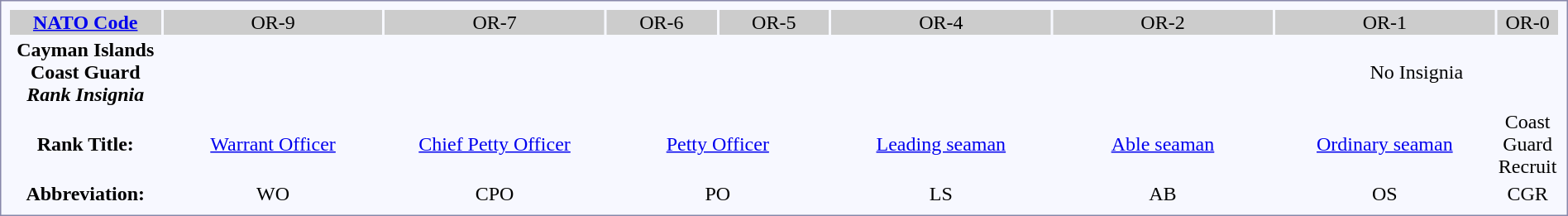<table style="border:1px solid #8888aa; background:#f7f8ff; text-align:center; padding:5px;">
<tr style="background:#CCCCCC">
<th Width=10%><a href='#'>NATO Code</a></th>
<td>OR-9</td>
<td>OR-7</td>
<td>OR-6</td>
<td>OR-5</td>
<td>OR-4</td>
<td>OR-2</td>
<td>OR-1</td>
<td>OR-0</td>
</tr>
<tr>
<th> Cayman Islands Coast Guard <em>Rank Insignia</em></th>
<td></td>
<td></td>
<td colspan=2></td>
<td></td>
<td></td>
<td colspan=2>No Insignia</td>
</tr>
<tr>
<th>Rank Title:</th>
<td width=15%><a href='#'>Warrant Officer</a></td>
<td width=15%><a href='#'>Chief Petty Officer</a></td>
<td width=15% colspan=2><a href='#'>Petty Officer</a></td>
<td width=15%><a href='#'>Leading seaman</a></td>
<td width=15%><a href='#'>Able seaman</a></td>
<td width=15%><a href='#'>Ordinary seaman</a></td>
<td width=15%>Coast Guard Recruit</td>
</tr>
<tr>
<th>Abbreviation:</th>
<td>WO</td>
<td>CPO</td>
<td colspan=2>PO</td>
<td>LS</td>
<td>AB</td>
<td>OS</td>
<td>CGR</td>
</tr>
</table>
